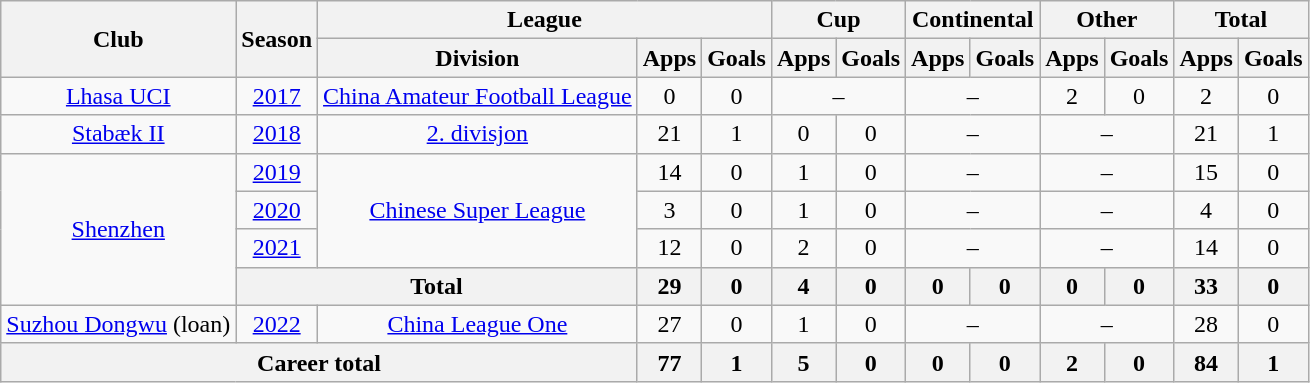<table class="wikitable" style="text-align: center">
<tr>
<th rowspan="2">Club</th>
<th rowspan="2">Season</th>
<th colspan="3">League</th>
<th colspan="2">Cup</th>
<th colspan="2">Continental</th>
<th colspan="2">Other</th>
<th colspan="2">Total</th>
</tr>
<tr>
<th>Division</th>
<th>Apps</th>
<th>Goals</th>
<th>Apps</th>
<th>Goals</th>
<th>Apps</th>
<th>Goals</th>
<th>Apps</th>
<th>Goals</th>
<th>Apps</th>
<th>Goals</th>
</tr>
<tr>
<td><a href='#'>Lhasa UCI</a></td>
<td><a href='#'>2017</a></td>
<td><a href='#'>China Amateur Football League</a></td>
<td>0</td>
<td>0</td>
<td colspan="2">–</td>
<td colspan="2">–</td>
<td>2</td>
<td>0</td>
<td>2</td>
<td>0</td>
</tr>
<tr>
<td><a href='#'>Stabæk II</a></td>
<td><a href='#'>2018</a></td>
<td><a href='#'>2. divisjon</a></td>
<td>21</td>
<td>1</td>
<td>0</td>
<td>0</td>
<td colspan="2">–</td>
<td colspan="2">–</td>
<td>21</td>
<td>1</td>
</tr>
<tr>
<td rowspan=4><a href='#'>Shenzhen</a></td>
<td><a href='#'>2019</a></td>
<td rowspan=3><a href='#'>Chinese Super League</a></td>
<td>14</td>
<td>0</td>
<td>1</td>
<td>0</td>
<td colspan="2">–</td>
<td colspan="2">–</td>
<td>15</td>
<td>0</td>
</tr>
<tr>
<td><a href='#'>2020</a></td>
<td>3</td>
<td>0</td>
<td>1</td>
<td>0</td>
<td colspan="2">–</td>
<td colspan="2">–</td>
<td>4</td>
<td>0</td>
</tr>
<tr>
<td><a href='#'>2021</a></td>
<td>12</td>
<td>0</td>
<td>2</td>
<td>0</td>
<td colspan="2">–</td>
<td colspan="2">–</td>
<td>14</td>
<td>0</td>
</tr>
<tr>
<th colspan=2>Total</th>
<th>29</th>
<th>0</th>
<th>4</th>
<th>0</th>
<th>0</th>
<th>0</th>
<th>0</th>
<th>0</th>
<th>33</th>
<th>0</th>
</tr>
<tr>
<td><a href='#'>Suzhou Dongwu</a> (loan)</td>
<td><a href='#'>2022</a></td>
<td><a href='#'>China League One</a></td>
<td>27</td>
<td>0</td>
<td>1</td>
<td>0</td>
<td colspan="2">–</td>
<td colspan="2">–</td>
<td>28</td>
<td>0</td>
</tr>
<tr>
<th colspan=3>Career total</th>
<th>77</th>
<th>1</th>
<th>5</th>
<th>0</th>
<th>0</th>
<th>0</th>
<th>2</th>
<th>0</th>
<th>84</th>
<th>1</th>
</tr>
</table>
